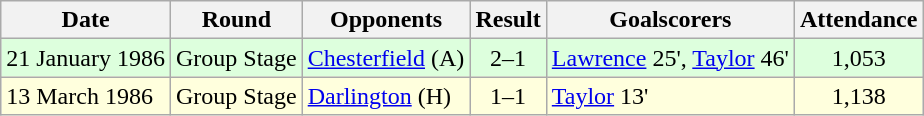<table class="wikitable">
<tr>
<th>Date</th>
<th>Round</th>
<th>Opponents</th>
<th>Result</th>
<th>Goalscorers</th>
<th>Attendance</th>
</tr>
<tr bgcolor="#ddffdd">
<td>21 January 1986</td>
<td>Group Stage</td>
<td><a href='#'>Chesterfield</a> (A)</td>
<td align="center">2–1</td>
<td><a href='#'>Lawrence</a> 25', <a href='#'>Taylor</a> 46'</td>
<td align="center">1,053</td>
</tr>
<tr bgcolor="#ffffdd">
<td>13 March 1986</td>
<td>Group Stage</td>
<td><a href='#'>Darlington</a> (H)</td>
<td align="center">1–1</td>
<td><a href='#'>Taylor</a> 13'</td>
<td align="center">1,138</td>
</tr>
</table>
